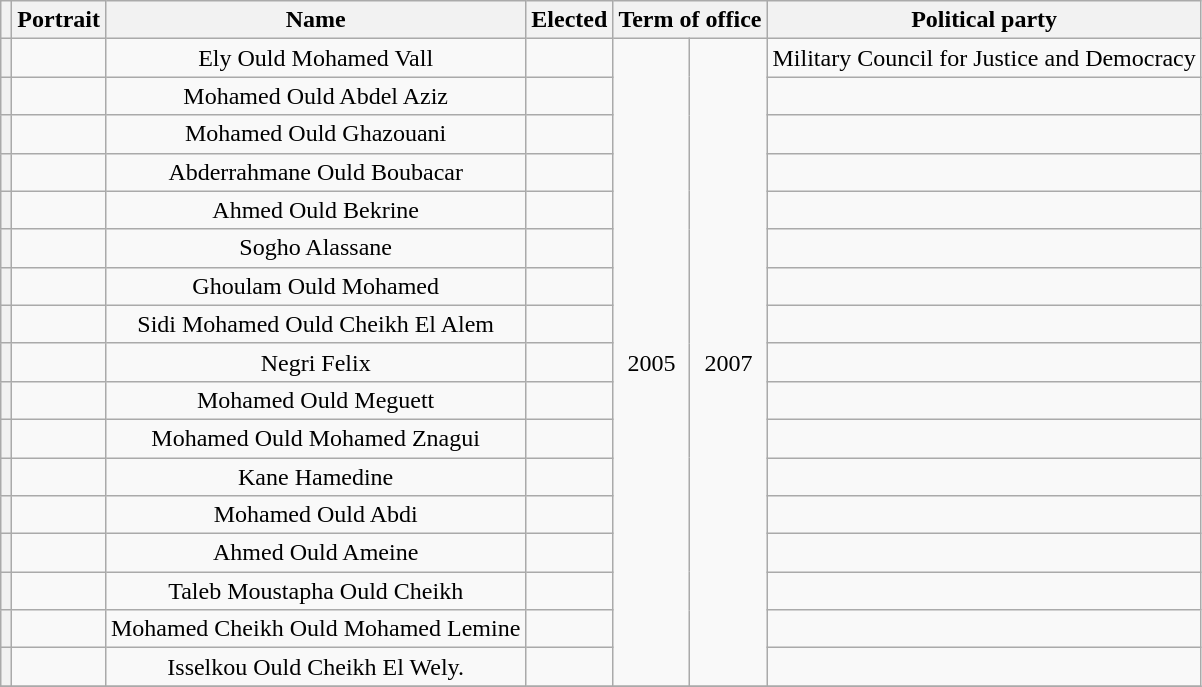<table class="wikitable" style="text-align:center">
<tr>
<th></th>
<th>Portrait</th>
<th>Name</th>
<th><strong>Elected</strong></th>
<th colspan="2">Term of office</th>
<th>Political party</th>
</tr>
<tr>
<th></th>
<td></td>
<td>Ely Ould Mohamed Vall</td>
<td></td>
<td rowspan="17">2005</td>
<td rowspan="17">2007</td>
<td>Military Council for Justice and Democracy</td>
</tr>
<tr>
<th></th>
<td></td>
<td>Mohamed Ould Abdel Aziz</td>
<td></td>
<td></td>
</tr>
<tr>
<th></th>
<td></td>
<td>Mohamed Ould Ghazouani</td>
<td></td>
<td></td>
</tr>
<tr>
<th></th>
<td></td>
<td>Abderrahmane Ould Boubacar</td>
<td></td>
<td></td>
</tr>
<tr>
<th></th>
<td></td>
<td>Ahmed Ould Bekrine</td>
<td></td>
<td></td>
</tr>
<tr>
<th></th>
<td></td>
<td>Sogho Alassane</td>
<td></td>
<td></td>
</tr>
<tr>
<th></th>
<td></td>
<td>Ghoulam Ould Mohamed</td>
<td></td>
<td></td>
</tr>
<tr>
<th></th>
<td></td>
<td>Sidi Mohamed Ould Cheikh El Alem</td>
<td></td>
<td></td>
</tr>
<tr>
<th></th>
<td></td>
<td>Negri Felix</td>
<td></td>
<td></td>
</tr>
<tr>
<th></th>
<td></td>
<td>Mohamed Ould Meguett</td>
<td></td>
<td></td>
</tr>
<tr>
<th></th>
<td></td>
<td>Mohamed Ould Mohamed Znagui</td>
<td></td>
<td></td>
</tr>
<tr>
<th></th>
<td></td>
<td>Kane Hamedine</td>
<td></td>
<td></td>
</tr>
<tr>
<th></th>
<td></td>
<td>Mohamed Ould Abdi</td>
<td></td>
<td></td>
</tr>
<tr>
<th></th>
<td></td>
<td>Ahmed Ould Ameine</td>
<td></td>
<td></td>
</tr>
<tr>
<th></th>
<td></td>
<td>Taleb Moustapha Ould Cheikh</td>
<td></td>
<td></td>
</tr>
<tr>
<th></th>
<td></td>
<td>Mohamed Cheikh Ould Mohamed Lemine</td>
<td></td>
<td></td>
</tr>
<tr>
<th></th>
<td></td>
<td>Isselkou Ould Cheikh El Wely.</td>
<td></td>
<td></td>
</tr>
<tr>
</tr>
</table>
